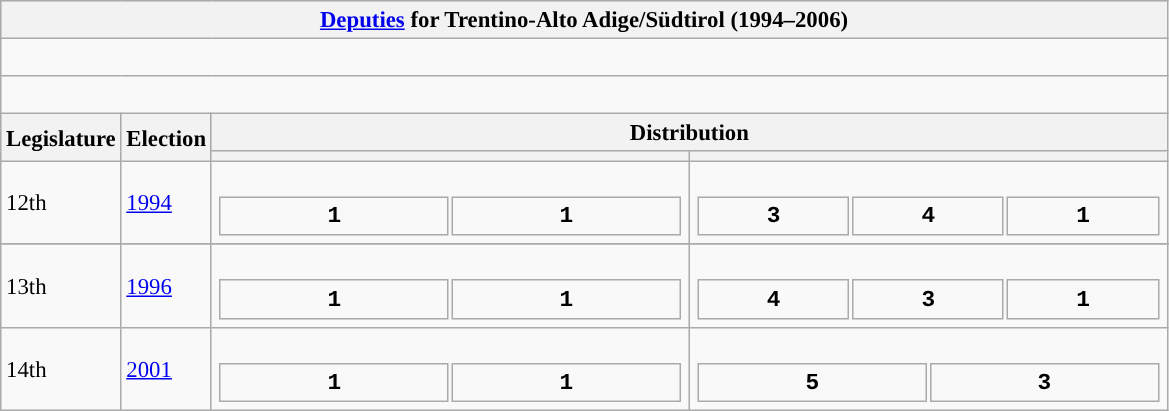<table class="wikitable" style="font-size:95%;">
<tr bgcolor="#CCCCCC">
<th colspan="4"><a href='#'>Deputies</a> for Trentino-Alto Adige/Südtirol (1994–2006)</th>
</tr>
<tr>
<td colspan="4"><br>







</td>
</tr>
<tr>
<td colspan="4"><br>



</td>
</tr>
<tr bgcolor="#CCCCCC">
<th rowspan=2>Legislature</th>
<th rowspan=2>Election</th>
<th colspan=2>Distribution</th>
</tr>
<tr>
<th></th>
<th></th>
</tr>
<tr>
<td>12th</td>
<td><a href='#'>1994</a></td>
<td><br><table style="width:20.5em; font-size:100%; text-align:center; font-family:Courier New;">
<tr style="font-weight:bold">
<td style="background:">1</td>
<td style="background:">1</td>
</tr>
</table>
</td>
<td><br><table style="width:20.5em; font-size:100%; text-align:center; font-family:Courier New;">
<tr style="font-weight:bold">
<td style="background:">3</td>
<td style="background:">4</td>
<td style="background:">1</td>
</tr>
</table>
</td>
</tr>
<tr>
</tr>
<tr>
<td>13th</td>
<td><a href='#'>1996</a></td>
<td><br><table style="width:20.5em; font-size:100%; text-align:center; font-family:Courier New;">
<tr style="font-weight:bold">
<td style="background:">1</td>
<td style="background:">1</td>
</tr>
</table>
</td>
<td><br><table style="width:20.5em; font-size:100%; text-align:center; font-family:Courier New;">
<tr style="font-weight:bold">
<td style="background:">4</td>
<td style="background:">3</td>
<td style="background:">1</td>
</tr>
</table>
</td>
</tr>
<tr>
<td>14th</td>
<td><a href='#'>2001</a></td>
<td><br><table style="width:20.5em; font-size:100%; text-align:center; font-family:Courier New;">
<tr style="font-weight:bold">
<td style="background:">1</td>
<td style="background:">1</td>
</tr>
</table>
</td>
<td><br><table style="width:20.5em; font-size:100%; text-align:center; font-family:Courier New;">
<tr style="font-weight:bold">
<td style="background:">5</td>
<td style="background:">3</td>
</tr>
</table>
</td>
</tr>
</table>
